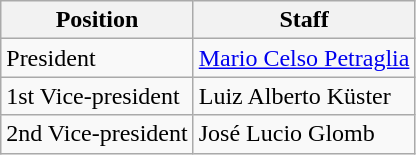<table class=wikitable>
<tr>
<th>Position</th>
<th>Staff</th>
</tr>
<tr>
<td>President</td>
<td><a href='#'>Mario Celso Petraglia</a></td>
</tr>
<tr>
<td>1st Vice-president</td>
<td>Luiz Alberto Küster</td>
</tr>
<tr>
<td>2nd Vice-president</td>
<td>José Lucio Glomb</td>
</tr>
</table>
